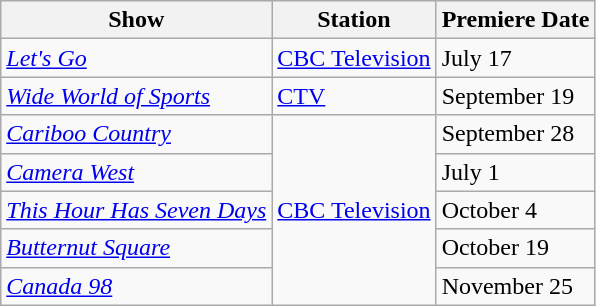<table class="wikitable">
<tr>
<th>Show</th>
<th>Station</th>
<th>Premiere Date</th>
</tr>
<tr>
<td><em><a href='#'>Let's Go</a></em></td>
<td><a href='#'>CBC Television</a></td>
<td>July 17</td>
</tr>
<tr>
<td><em><a href='#'>Wide World of Sports</a></em></td>
<td><a href='#'>CTV</a></td>
<td>September 19</td>
</tr>
<tr>
<td><em><a href='#'>Cariboo Country</a></em></td>
<td rowspan="5"><a href='#'>CBC Television</a></td>
<td>September 28</td>
</tr>
<tr>
<td><em><a href='#'>Camera West</a></em></td>
<td>July 1</td>
</tr>
<tr>
<td><em><a href='#'>This Hour Has Seven Days</a></em></td>
<td>October 4</td>
</tr>
<tr>
<td><em><a href='#'>Butternut Square</a></em></td>
<td>October 19</td>
</tr>
<tr>
<td><em><a href='#'>Canada 98</a></em></td>
<td>November 25</td>
</tr>
</table>
